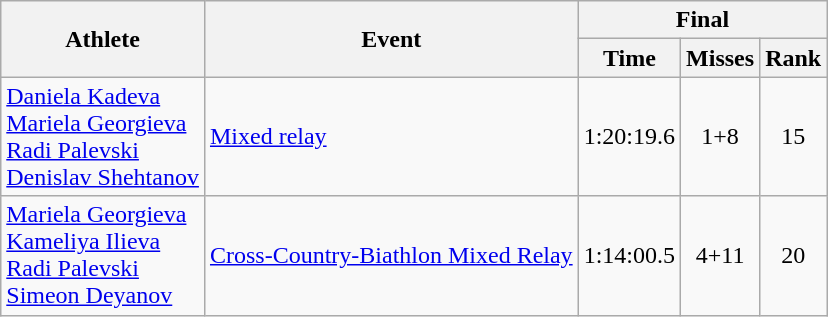<table class="wikitable">
<tr>
<th rowspan="2">Athlete</th>
<th rowspan="2">Event</th>
<th colspan="3">Final</th>
</tr>
<tr>
<th>Time</th>
<th>Misses</th>
<th>Rank</th>
</tr>
<tr>
<td><a href='#'>Daniela Kadeva</a><br><a href='#'>Mariela Georgieva</a><br><a href='#'>Radi Palevski</a><br><a href='#'>Denislav Shehtanov</a></td>
<td><a href='#'>Mixed relay</a></td>
<td align="center">1:20:19.6</td>
<td align="center">1+8</td>
<td align="center">15</td>
</tr>
<tr>
<td><a href='#'>Mariela Georgieva</a><br><a href='#'>Kameliya Ilieva</a><br><a href='#'>Radi Palevski</a><br><a href='#'>Simeon Deyanov</a></td>
<td><a href='#'>Cross-Country-Biathlon Mixed Relay</a></td>
<td align="center">1:14:00.5</td>
<td align="center">4+11</td>
<td align="center">20</td>
</tr>
</table>
